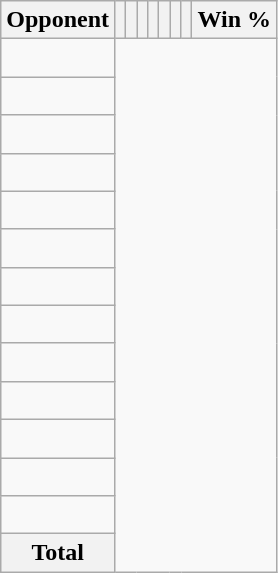<table class="wikitable sortable collapsible collapsed" style="text-align: center;">
<tr>
<th>Opponent</th>
<th></th>
<th></th>
<th></th>
<th></th>
<th></th>
<th></th>
<th></th>
<th>Win %</th>
</tr>
<tr>
<td align="left"><br></td>
</tr>
<tr>
<td align="left"><br></td>
</tr>
<tr>
<td align="left"><br></td>
</tr>
<tr>
<td align="left"><br></td>
</tr>
<tr>
<td align="left"><br></td>
</tr>
<tr>
<td align="left"><br></td>
</tr>
<tr>
<td align="left"><br></td>
</tr>
<tr>
<td align="left"><br></td>
</tr>
<tr>
<td align="left"><br></td>
</tr>
<tr>
<td align="left"><br></td>
</tr>
<tr>
<td align="left"><br></td>
</tr>
<tr>
<td align="left"><br></td>
</tr>
<tr>
<td align="left"><br></td>
</tr>
<tr class="sortbottom">
<th>Total<br></th>
</tr>
</table>
